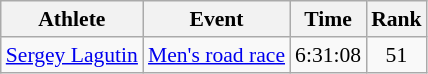<table class=wikitable style="font-size:90%">
<tr>
<th>Athlete</th>
<th>Event</th>
<th>Time</th>
<th>Rank</th>
</tr>
<tr align=center>
<td align=left><a href='#'>Sergey Lagutin</a></td>
<td align=left><a href='#'>Men's road race</a></td>
<td>6:31:08</td>
<td>51</td>
</tr>
</table>
